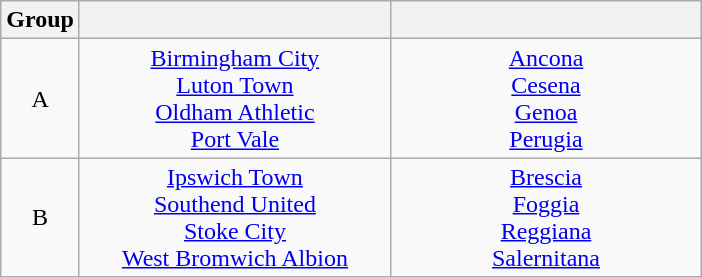<table class="wikitable" style="text-align: center;">
<tr>
<th>Group</th>
<th width="200"></th>
<th width="200"></th>
</tr>
<tr>
<td>A</td>
<td><a href='#'>Birmingham City</a><br><a href='#'>Luton Town</a><br><a href='#'>Oldham Athletic</a><br><a href='#'>Port Vale</a></td>
<td><a href='#'>Ancona</a><br><a href='#'>Cesena</a><br><a href='#'>Genoa</a><br><a href='#'>Perugia</a></td>
</tr>
<tr>
<td>B</td>
<td><a href='#'>Ipswich Town</a><br><a href='#'>Southend United</a><br><a href='#'>Stoke City</a><br><a href='#'>West Bromwich Albion</a></td>
<td><a href='#'>Brescia</a><br><a href='#'>Foggia</a><br><a href='#'>Reggiana</a><br><a href='#'>Salernitana</a></td>
</tr>
</table>
